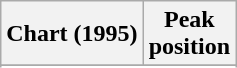<table class="wikitable sortable plainrowheaders" style="text-align:center">
<tr>
<th>Chart (1995)</th>
<th>Peak<br>position</th>
</tr>
<tr>
</tr>
<tr>
</tr>
<tr>
</tr>
<tr>
</tr>
</table>
